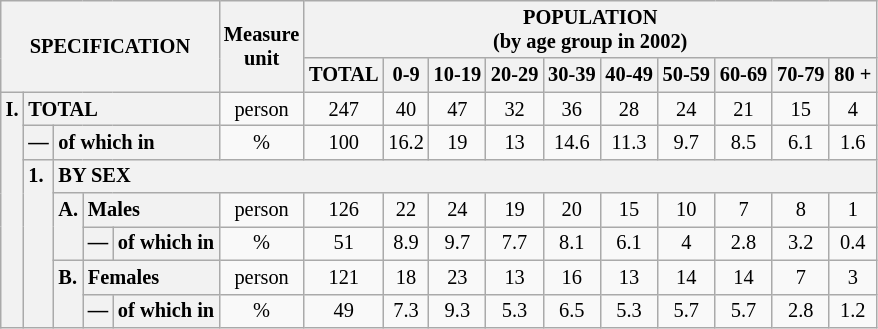<table class="wikitable" style="font-size:85%; text-align:center">
<tr>
<th rowspan="2" colspan="5">SPECIFICATION</th>
<th rowspan="2">Measure<br> unit</th>
<th colspan="10" rowspan="1">POPULATION<br> (by age group in 2002)</th>
</tr>
<tr>
<th>TOTAL</th>
<th>0-9</th>
<th>10-19</th>
<th>20-29</th>
<th>30-39</th>
<th>40-49</th>
<th>50-59</th>
<th>60-69</th>
<th>70-79</th>
<th>80 +</th>
</tr>
<tr>
<th style="text-align:left" valign="top" rowspan="7">I.</th>
<th style="text-align:left" colspan="4">TOTAL</th>
<td>person</td>
<td>247</td>
<td>40</td>
<td>47</td>
<td>32</td>
<td>36</td>
<td>28</td>
<td>24</td>
<td>21</td>
<td>15</td>
<td>4</td>
</tr>
<tr>
<th style="text-align:left" valign="top">—</th>
<th style="text-align:left" colspan="3">of which in</th>
<td>%</td>
<td>100</td>
<td>16.2</td>
<td>19</td>
<td>13</td>
<td>14.6</td>
<td>11.3</td>
<td>9.7</td>
<td>8.5</td>
<td>6.1</td>
<td>1.6</td>
</tr>
<tr>
<th style="text-align:left" valign="top" rowspan="5">1.</th>
<th style="text-align:left" colspan="14">BY SEX</th>
</tr>
<tr>
<th style="text-align:left" valign="top" rowspan="2">A.</th>
<th style="text-align:left" colspan="2">Males</th>
<td>person</td>
<td>126</td>
<td>22</td>
<td>24</td>
<td>19</td>
<td>20</td>
<td>15</td>
<td>10</td>
<td>7</td>
<td>8</td>
<td>1</td>
</tr>
<tr>
<th style="text-align:left" valign="top">—</th>
<th style="text-align:left" colspan="1">of which in</th>
<td>%</td>
<td>51</td>
<td>8.9</td>
<td>9.7</td>
<td>7.7</td>
<td>8.1</td>
<td>6.1</td>
<td>4</td>
<td>2.8</td>
<td>3.2</td>
<td>0.4</td>
</tr>
<tr>
<th style="text-align:left" valign="top" rowspan="2">B.</th>
<th style="text-align:left" colspan="2">Females</th>
<td>person</td>
<td>121</td>
<td>18</td>
<td>23</td>
<td>13</td>
<td>16</td>
<td>13</td>
<td>14</td>
<td>14</td>
<td>7</td>
<td>3</td>
</tr>
<tr>
<th style="text-align:left" valign="top">—</th>
<th style="text-align:left" colspan="1">of which in</th>
<td>%</td>
<td>49</td>
<td>7.3</td>
<td>9.3</td>
<td>5.3</td>
<td>6.5</td>
<td>5.3</td>
<td>5.7</td>
<td>5.7</td>
<td>2.8</td>
<td>1.2</td>
</tr>
</table>
